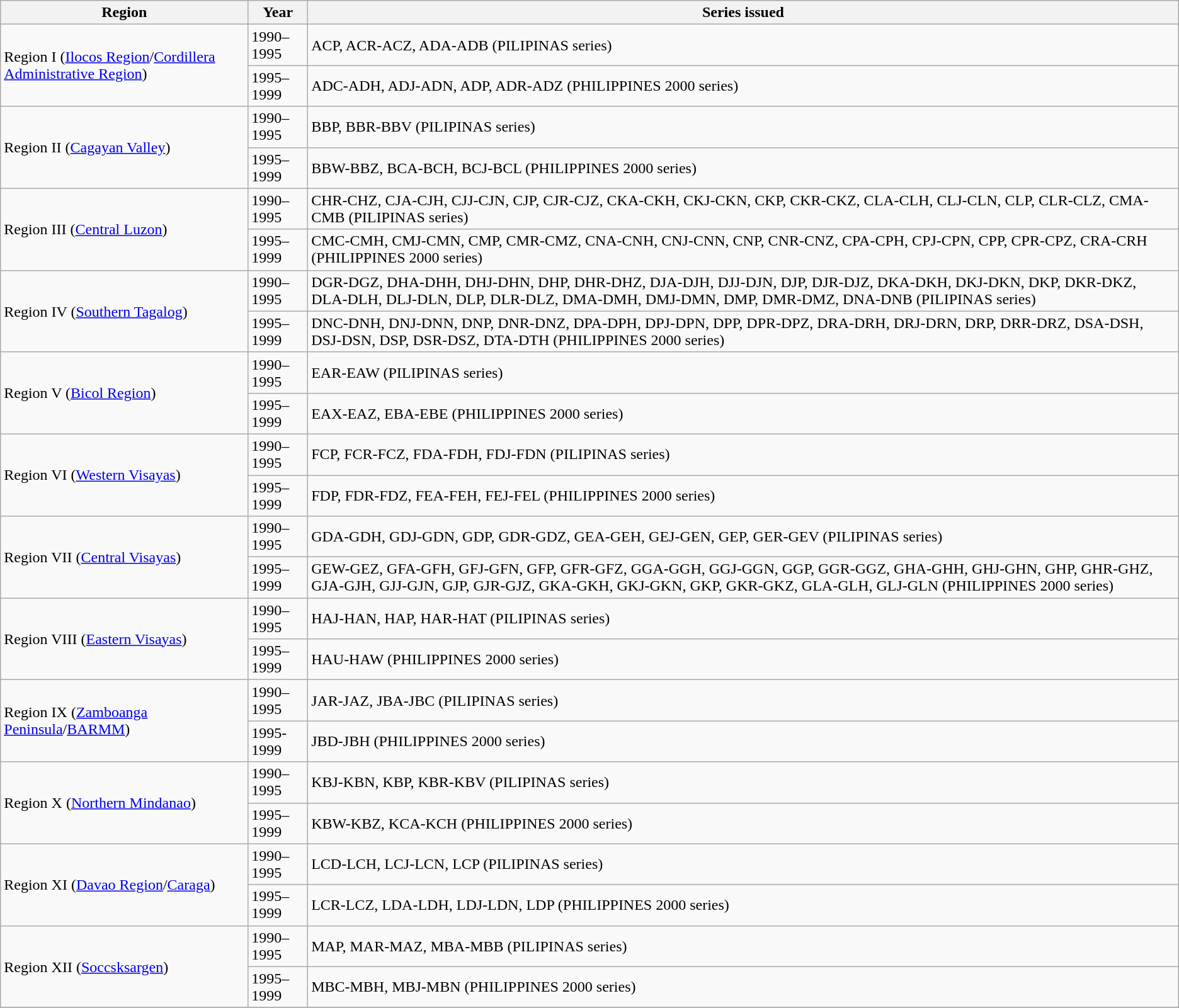<table class="wikitable">
<tr>
<th>Region</th>
<th>Year</th>
<th>Series issued</th>
</tr>
<tr>
<td rowspan="2">Region I (<a href='#'>Ilocos Region</a>/<a href='#'>Cordillera Administrative Region</a>)</td>
<td>1990–1995</td>
<td>ACP, ACR-ACZ, ADA-ADB (PILIPINAS series)</td>
</tr>
<tr>
<td>1995–1999</td>
<td>ADC-ADH, ADJ-ADN, ADP, ADR-ADZ (PHILIPPINES 2000 series)</td>
</tr>
<tr>
<td rowspan="2">Region II (<a href='#'>Cagayan Valley</a>)</td>
<td>1990–1995</td>
<td>BBP, BBR-BBV (PILIPINAS series)</td>
</tr>
<tr>
<td>1995–1999</td>
<td>BBW-BBZ, BCA-BCH, BCJ-BCL (PHILIPPINES 2000 series)</td>
</tr>
<tr>
<td rowspan="2">Region III (<a href='#'>Central Luzon</a>)</td>
<td>1990–1995</td>
<td>CHR-CHZ, CJA-CJH, CJJ-CJN, CJP, CJR-CJZ, CKA-CKH, CKJ-CKN, CKP, CKR-CKZ, CLA-CLH, CLJ-CLN, CLP, CLR-CLZ, CMA-CMB (PILIPINAS series)</td>
</tr>
<tr>
<td>1995–1999</td>
<td>CMC-CMH, CMJ-CMN, CMP, CMR-CMZ, CNA-CNH, CNJ-CNN, CNP, CNR-CNZ, CPA-CPH, CPJ-CPN, CPP, CPR-CPZ, CRA-CRH (PHILIPPINES 2000 series)</td>
</tr>
<tr>
<td rowspan="2">Region IV (<a href='#'>Southern Tagalog</a>)</td>
<td>1990–1995</td>
<td>DGR-DGZ, DHA-DHH, DHJ-DHN, DHP, DHR-DHZ, DJA-DJH, DJJ-DJN, DJP, DJR-DJZ, DKA-DKH, DKJ-DKN, DKP, DKR-DKZ, DLA-DLH, DLJ-DLN, DLP, DLR-DLZ, DMA-DMH, DMJ-DMN, DMP, DMR-DMZ, DNA-DNB (PILIPINAS series)</td>
</tr>
<tr>
<td>1995–1999</td>
<td>DNC-DNH, DNJ-DNN, DNP, DNR-DNZ, DPA-DPH, DPJ-DPN, DPP, DPR-DPZ, DRA-DRH, DRJ-DRN, DRP, DRR-DRZ, DSA-DSH, DSJ-DSN, DSP, DSR-DSZ, DTA-DTH (PHILIPPINES 2000 series)</td>
</tr>
<tr>
<td rowspan="2">Region V (<a href='#'>Bicol Region</a>)</td>
<td>1990–1995</td>
<td>EAR-EAW (PILIPINAS series)</td>
</tr>
<tr>
<td>1995–1999</td>
<td>EAX-EAZ, EBA-EBE (PHILIPPINES 2000 series)</td>
</tr>
<tr>
<td rowspan="2">Region VI (<a href='#'>Western Visayas</a>)</td>
<td>1990–1995</td>
<td>FCP, FCR-FCZ, FDA-FDH, FDJ-FDN (PILIPINAS series)</td>
</tr>
<tr>
<td>1995–1999</td>
<td>FDP, FDR-FDZ, FEA-FEH, FEJ-FEL (PHILIPPINES 2000 series)</td>
</tr>
<tr>
<td rowspan="2">Region VII (<a href='#'>Central Visayas</a>)</td>
<td>1990–1995</td>
<td>GDA-GDH, GDJ-GDN, GDP, GDR-GDZ, GEA-GEH, GEJ-GEN, GEP, GER-GEV (PILIPINAS series)</td>
</tr>
<tr>
<td>1995–1999</td>
<td>GEW-GEZ, GFA-GFH, GFJ-GFN, GFP, GFR-GFZ, GGA-GGH, GGJ-GGN, GGP, GGR-GGZ, GHA-GHH, GHJ-GHN, GHP, GHR-GHZ, GJA-GJH, GJJ-GJN, GJP, GJR-GJZ, GKA-GKH, GKJ-GKN, GKP, GKR-GKZ, GLA-GLH, GLJ-GLN (PHILIPPINES 2000 series)</td>
</tr>
<tr>
<td rowspan="2">Region VIII (<a href='#'>Eastern Visayas</a>)</td>
<td>1990–1995</td>
<td>HAJ-HAN, HAP, HAR-HAT (PILIPINAS series)</td>
</tr>
<tr>
<td>1995–1999</td>
<td>HAU-HAW (PHILIPPINES 2000 series)</td>
</tr>
<tr>
<td rowspan="2">Region IX (<a href='#'>Zamboanga Peninsula</a>/<a href='#'>BARMM</a>)</td>
<td>1990–1995</td>
<td>JAR-JAZ, JBA-JBC (PILIPINAS series)</td>
</tr>
<tr>
<td>1995-1999</td>
<td>JBD-JBH (PHILIPPINES 2000 series)</td>
</tr>
<tr>
<td rowspan="2">Region X (<a href='#'>Northern Mindanao</a>)</td>
<td>1990–1995</td>
<td>KBJ-KBN, KBP, KBR-KBV (PILIPINAS series)</td>
</tr>
<tr>
<td>1995–1999</td>
<td>KBW-KBZ, KCA-KCH (PHILIPPINES 2000 series)</td>
</tr>
<tr>
<td rowspan="2">Region XI (<a href='#'>Davao Region</a>/<a href='#'>Caraga</a>)</td>
<td>1990–1995</td>
<td>LCD-LCH, LCJ-LCN, LCP (PILIPINAS series)</td>
</tr>
<tr>
<td>1995–1999</td>
<td>LCR-LCZ, LDA-LDH, LDJ-LDN, LDP (PHILIPPINES 2000 series)</td>
</tr>
<tr>
<td rowspan="2">Region XII (<a href='#'>Soccsksargen</a>)</td>
<td>1990–1995</td>
<td>MAP, MAR-MAZ, MBA-MBB (PILIPINAS series)</td>
</tr>
<tr>
<td>1995–1999</td>
<td>MBC-MBH, MBJ-MBN (PHILIPPINES 2000 series)</td>
</tr>
<tr>
</tr>
</table>
